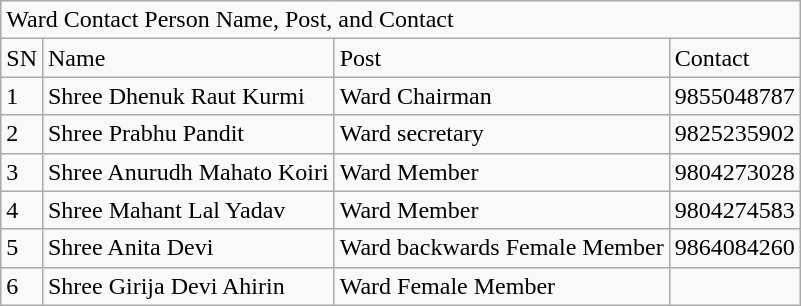<table class="wikitable">
<tr>
<td colspan="4">Ward Contact Person Name, Post, and Contact</td>
</tr>
<tr>
<td>SN</td>
<td>Name</td>
<td>Post</td>
<td>Contact</td>
</tr>
<tr>
<td>1</td>
<td>Shree Dhenuk  Raut Kurmi</td>
<td>Ward Chairman</td>
<td>9855048787</td>
</tr>
<tr>
<td>2</td>
<td>Shree Prabhu  Pandit</td>
<td>Ward secretary</td>
<td>9825235902</td>
</tr>
<tr>
<td>3</td>
<td>Shree Anurudh  Mahato Koiri</td>
<td>Ward Member</td>
<td>9804273028</td>
</tr>
<tr>
<td>4</td>
<td>Shree Mahant  Lal Yadav</td>
<td>Ward Member</td>
<td>9804274583</td>
</tr>
<tr>
<td>5</td>
<td>Shree Anita  Devi</td>
<td>Ward backwards Female Member</td>
<td>9864084260</td>
</tr>
<tr>
<td>6</td>
<td>Shree Girija  Devi Ahirin</td>
<td>Ward Female Member</td>
<td></td>
</tr>
</table>
